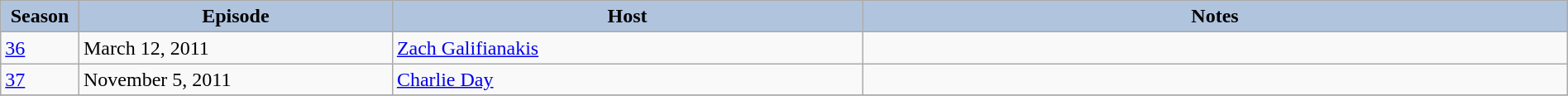<table class="wikitable" style="width:100%;">
<tr>
<th style="background:#B0C4DE;" width="5%">Season</th>
<th style="background:#B0C4DE;" width="20%">Episode</th>
<th style="background:#B0C4DE;" width="30%">Host</th>
<th style="background:#B0C4DE;" width="45%">Notes</th>
</tr>
<tr>
<td><a href='#'>36</a></td>
<td>March 12, 2011</td>
<td><a href='#'>Zach Galifianakis</a></td>
<td></td>
</tr>
<tr>
<td><a href='#'>37</a></td>
<td>November 5, 2011</td>
<td><a href='#'>Charlie Day</a></td>
<td></td>
</tr>
<tr>
</tr>
</table>
